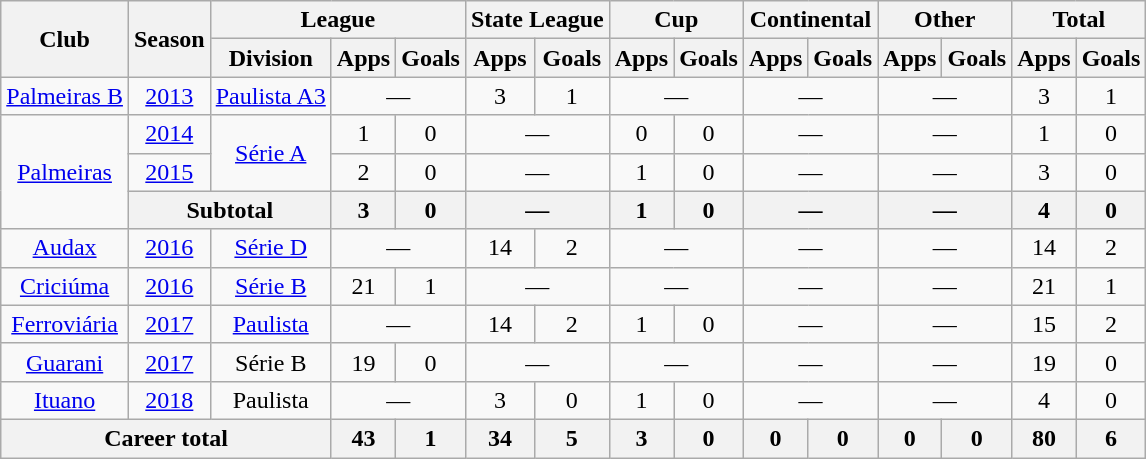<table class="wikitable" style="text-align: center;">
<tr>
<th rowspan="2">Club</th>
<th rowspan="2">Season</th>
<th colspan="3">League</th>
<th colspan="2">State League</th>
<th colspan="2">Cup</th>
<th colspan="2">Continental</th>
<th colspan="2">Other</th>
<th colspan="2">Total</th>
</tr>
<tr>
<th>Division</th>
<th>Apps</th>
<th>Goals</th>
<th>Apps</th>
<th>Goals</th>
<th>Apps</th>
<th>Goals</th>
<th>Apps</th>
<th>Goals</th>
<th>Apps</th>
<th>Goals</th>
<th>Apps</th>
<th>Goals</th>
</tr>
<tr>
<td align="center"><a href='#'>Palmeiras B</a></td>
<td><a href='#'>2013</a></td>
<td><a href='#'>Paulista A3</a></td>
<td colspan="2">—</td>
<td>3</td>
<td>1</td>
<td colspan="2">—</td>
<td colspan="2">—</td>
<td colspan="2">—</td>
<td>3</td>
<td>1</td>
</tr>
<tr>
<td rowspan=3 align="center"><a href='#'>Palmeiras</a></td>
<td><a href='#'>2014</a></td>
<td rowspan=2><a href='#'>Série A</a></td>
<td>1</td>
<td>0</td>
<td colspan="2">—</td>
<td>0</td>
<td>0</td>
<td colspan="2">—</td>
<td colspan="2">—</td>
<td>1</td>
<td>0</td>
</tr>
<tr>
<td><a href='#'>2015</a></td>
<td>2</td>
<td>0</td>
<td colspan="2">—</td>
<td>1</td>
<td>0</td>
<td colspan="2">—</td>
<td colspan="2">—</td>
<td>3</td>
<td>0</td>
</tr>
<tr>
<th colspan="2">Subtotal</th>
<th>3</th>
<th>0</th>
<th colspan="2">—</th>
<th>1</th>
<th>0</th>
<th colspan="2">—</th>
<th colspan="2">—</th>
<th>4</th>
<th>0</th>
</tr>
<tr>
<td align="center"><a href='#'>Audax</a></td>
<td><a href='#'>2016</a></td>
<td><a href='#'>Série D</a></td>
<td colspan="2">—</td>
<td>14</td>
<td>2</td>
<td colspan="2">—</td>
<td colspan="2">—</td>
<td colspan="2">—</td>
<td>14</td>
<td>2</td>
</tr>
<tr>
<td align="center"><a href='#'>Criciúma</a></td>
<td><a href='#'>2016</a></td>
<td><a href='#'>Série B</a></td>
<td>21</td>
<td>1</td>
<td colspan="2">—</td>
<td colspan="2">—</td>
<td colspan="2">—</td>
<td colspan="2">—</td>
<td>21</td>
<td>1</td>
</tr>
<tr>
<td align="center"><a href='#'>Ferroviária</a></td>
<td><a href='#'>2017</a></td>
<td><a href='#'>Paulista</a></td>
<td colspan="2">—</td>
<td>14</td>
<td>2</td>
<td>1</td>
<td>0</td>
<td colspan="2">—</td>
<td colspan="2">—</td>
<td>15</td>
<td>2</td>
</tr>
<tr>
<td align="center"><a href='#'>Guarani</a></td>
<td><a href='#'>2017</a></td>
<td>Série B</td>
<td>19</td>
<td>0</td>
<td colspan="2">—</td>
<td colspan="2">—</td>
<td colspan="2">—</td>
<td colspan="2">—</td>
<td>19</td>
<td>0</td>
</tr>
<tr>
<td align="center"><a href='#'>Ituano</a></td>
<td><a href='#'>2018</a></td>
<td>Paulista</td>
<td colspan="2">—</td>
<td>3</td>
<td>0</td>
<td>1</td>
<td>0</td>
<td colspan="2">—</td>
<td colspan="2">—</td>
<td>4</td>
<td>0</td>
</tr>
<tr>
<th colspan="3"><strong>Career total</strong></th>
<th>43</th>
<th>1</th>
<th>34</th>
<th>5</th>
<th>3</th>
<th>0</th>
<th>0</th>
<th>0</th>
<th>0</th>
<th>0</th>
<th>80</th>
<th>6</th>
</tr>
</table>
